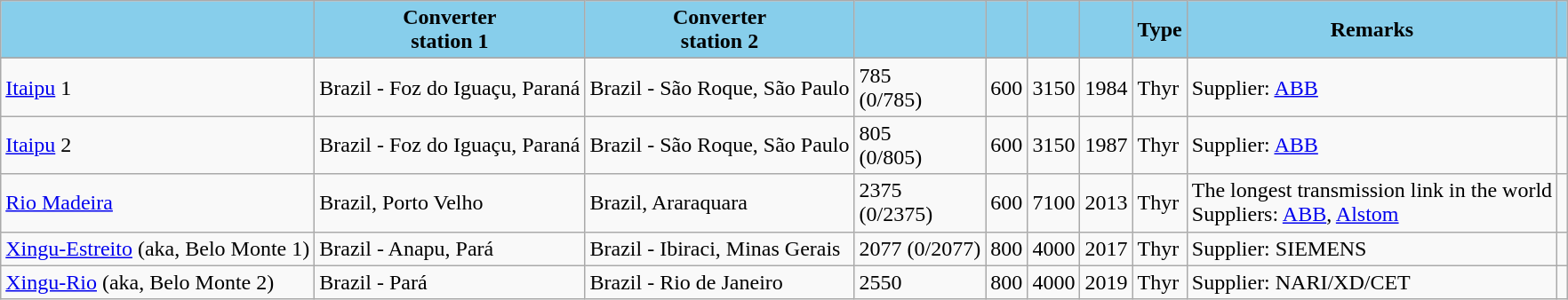<table class="wikitable sortable">
<tr>
<th style="background-color: #87CEEB"><br></th>
<th style="background-color: #87CEEB">Converter<br>station 1<br></th>
<th style="background-color: #87CEEB">Converter<br>station 2<br></th>
<th style="background-color: #87CEEB" data-sort-type="number"><br></th>
<th style="background-color: #87CEEB" data-sort-type="number"><br></th>
<th style="background-color: #87CEEB" data-sort-type="number"><br></th>
<th style="background-color: #87CEEB"><br></th>
<th style="background-color: #87CEEB">Type<br></th>
<th style="background-color: #87CEEB" class="unsortable">Remarks<br></th>
<th style="background-color: #87CEEB" class="unsortable"><br></th>
</tr>
<tr>
</tr>
<tr>
</tr>
<tr>
<td><a href='#'>Itaipu</a> 1</td>
<td>Brazil - Foz do Iguaçu, Paraná <br></td>
<td>Brazil - São Roque, São Paulo <br></td>
<td>785 <br> (0/785)</td>
<td>600</td>
<td>3150</td>
<td>1984</td>
<td>Thyr</td>
<td>Supplier: <a href='#'>ABB</a> </td>
<td></td>
</tr>
<tr>
<td><a href='#'>Itaipu</a> 2</td>
<td>Brazil - Foz do Iguaçu, Paraná <br></td>
<td>Brazil - São Roque, São Paulo <br></td>
<td>805 <br> (0/805)</td>
<td>600</td>
<td>3150</td>
<td>1987</td>
<td>Thyr</td>
<td>Supplier: <a href='#'>ABB</a> </td>
<td></td>
</tr>
<tr>
<td><a href='#'>Rio Madeira</a></td>
<td>Brazil, Porto Velho <br></td>
<td>Brazil, Araraquara <br></td>
<td>2375 <br> (0/2375)</td>
<td>600</td>
<td>7100</td>
<td>2013</td>
<td>Thyr</td>
<td>The longest transmission link in the world <br>Suppliers: <a href='#'>ABB</a>, <a href='#'>Alstom</a></td>
<td></td>
</tr>
<tr>
<td><a href='#'>Xingu-Estreito</a> (aka, Belo Monte 1)</td>
<td>Brazil - Anapu, Pará</td>
<td>Brazil - Ibiraci, Minas Gerais</td>
<td>2077 (0/2077)</td>
<td>800</td>
<td>4000</td>
<td>2017</td>
<td>Thyr</td>
<td>Supplier: SIEMENS</td>
<td></td>
</tr>
<tr>
<td><a href='#'>Xingu-Rio</a> (aka, Belo Monte 2)</td>
<td>Brazil - Pará</td>
<td>Brazil - Rio de Janeiro</td>
<td>2550</td>
<td>800</td>
<td>4000</td>
<td>2019</td>
<td>Thyr</td>
<td>Supplier: NARI/XD/CET</td>
<td></td>
</tr>
</table>
